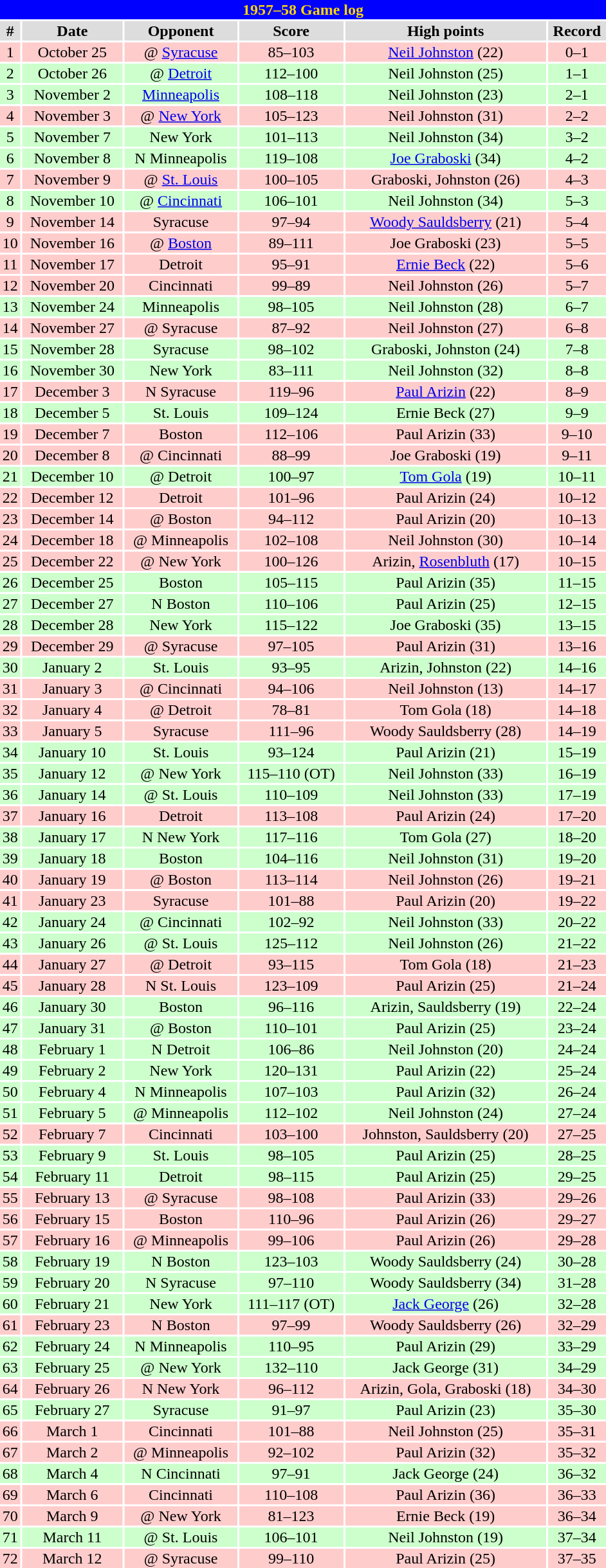<table class="toccolours collapsible" width=50% style="clear:both; margin:1.5em auto; text-align:center">
<tr>
<th colspan=11 style="background:#0000FF; color:#FFD700;">1957–58 Game log</th>
</tr>
<tr align="center" bgcolor="#dddddd">
<td><strong>#</strong></td>
<td><strong>Date</strong></td>
<td><strong>Opponent</strong></td>
<td><strong>Score</strong></td>
<td><strong>High points</strong></td>
<td><strong>Record</strong></td>
</tr>
<tr align="center" bgcolor="#ffcccc">
<td>1</td>
<td>October 25</td>
<td>@ <a href='#'>Syracuse</a></td>
<td>85–103</td>
<td><a href='#'>Neil Johnston</a> (22)</td>
<td>0–1</td>
</tr>
<tr align="center" bgcolor="#ccffcc">
<td>2</td>
<td>October 26</td>
<td>@ <a href='#'>Detroit</a></td>
<td>112–100</td>
<td>Neil Johnston (25)</td>
<td>1–1</td>
</tr>
<tr align="center" bgcolor="#ccffcc">
<td>3</td>
<td>November 2</td>
<td><a href='#'>Minneapolis</a></td>
<td>108–118</td>
<td>Neil Johnston (23)</td>
<td>2–1</td>
</tr>
<tr align="center" bgcolor="#ffcccc">
<td>4</td>
<td>November 3</td>
<td>@ <a href='#'>New York</a></td>
<td>105–123</td>
<td>Neil Johnston (31)</td>
<td>2–2</td>
</tr>
<tr align="center" bgcolor="#ccffcc">
<td>5</td>
<td>November 7</td>
<td>New York</td>
<td>101–113</td>
<td>Neil Johnston (34)</td>
<td>3–2</td>
</tr>
<tr align="center" bgcolor="#ccffcc">
<td>6</td>
<td>November 8</td>
<td>N Minneapolis</td>
<td>119–108</td>
<td><a href='#'>Joe Graboski</a> (34)</td>
<td>4–2</td>
</tr>
<tr align="center" bgcolor="#ffcccc">
<td>7</td>
<td>November 9</td>
<td>@ <a href='#'>St. Louis</a></td>
<td>100–105</td>
<td>Graboski, Johnston (26)</td>
<td>4–3</td>
</tr>
<tr align="center" bgcolor="#ccffcc">
<td>8</td>
<td>November 10</td>
<td>@ <a href='#'>Cincinnati</a></td>
<td>106–101</td>
<td>Neil Johnston (34)</td>
<td>5–3</td>
</tr>
<tr align="center" bgcolor="#ffcccc">
<td>9</td>
<td>November 14</td>
<td>Syracuse</td>
<td>97–94</td>
<td><a href='#'>Woody Sauldsberry</a> (21)</td>
<td>5–4</td>
</tr>
<tr align="center" bgcolor="#ffcccc">
<td>10</td>
<td>November 16</td>
<td>@ <a href='#'>Boston</a></td>
<td>89–111</td>
<td>Joe Graboski (23)</td>
<td>5–5</td>
</tr>
<tr align="center" bgcolor="#ffcccc">
<td>11</td>
<td>November 17</td>
<td>Detroit</td>
<td>95–91</td>
<td><a href='#'>Ernie Beck</a> (22)</td>
<td>5–6</td>
</tr>
<tr align="center" bgcolor="#ffcccc">
<td>12</td>
<td>November 20</td>
<td>Cincinnati</td>
<td>99–89</td>
<td>Neil Johnston (26)</td>
<td>5–7</td>
</tr>
<tr align="center" bgcolor="#ccffcc">
<td>13</td>
<td>November 24</td>
<td>Minneapolis</td>
<td>98–105</td>
<td>Neil Johnston (28)</td>
<td>6–7</td>
</tr>
<tr align="center" bgcolor="#ffcccc">
<td>14</td>
<td>November 27</td>
<td>@ Syracuse</td>
<td>87–92</td>
<td>Neil Johnston (27)</td>
<td>6–8</td>
</tr>
<tr align="center" bgcolor="#ccffcc">
<td>15</td>
<td>November 28</td>
<td>Syracuse</td>
<td>98–102</td>
<td>Graboski, Johnston (24)</td>
<td>7–8</td>
</tr>
<tr align="center" bgcolor="#ccffcc">
<td>16</td>
<td>November 30</td>
<td>New York</td>
<td>83–111</td>
<td>Neil Johnston (32)</td>
<td>8–8</td>
</tr>
<tr align="center" bgcolor="#ffcccc">
<td>17</td>
<td>December 3</td>
<td>N Syracuse</td>
<td>119–96</td>
<td><a href='#'>Paul Arizin</a> (22)</td>
<td>8–9</td>
</tr>
<tr align="center" bgcolor="#ccffcc">
<td>18</td>
<td>December 5</td>
<td>St. Louis</td>
<td>109–124</td>
<td>Ernie Beck (27)</td>
<td>9–9</td>
</tr>
<tr align="center" bgcolor="#ffcccc">
<td>19</td>
<td>December 7</td>
<td>Boston</td>
<td>112–106</td>
<td>Paul Arizin (33)</td>
<td>9–10</td>
</tr>
<tr align="center" bgcolor="#ffcccc">
<td>20</td>
<td>December 8</td>
<td>@ Cincinnati</td>
<td>88–99</td>
<td>Joe Graboski (19)</td>
<td>9–11</td>
</tr>
<tr align="center" bgcolor="#ccffcc">
<td>21</td>
<td>December 10</td>
<td>@ Detroit</td>
<td>100–97</td>
<td><a href='#'>Tom Gola</a> (19)</td>
<td>10–11</td>
</tr>
<tr align="center" bgcolor="#ffcccc">
<td>22</td>
<td>December 12</td>
<td>Detroit</td>
<td>101–96</td>
<td>Paul Arizin (24)</td>
<td>10–12</td>
</tr>
<tr align="center" bgcolor="#ffcccc">
<td>23</td>
<td>December 14</td>
<td>@ Boston</td>
<td>94–112</td>
<td>Paul Arizin (20)</td>
<td>10–13</td>
</tr>
<tr align="center" bgcolor="#ffcccc">
<td>24</td>
<td>December 18</td>
<td>@ Minneapolis</td>
<td>102–108</td>
<td>Neil Johnston (30)</td>
<td>10–14</td>
</tr>
<tr align="center" bgcolor="#ffcccc">
<td>25</td>
<td>December 22</td>
<td>@ New York</td>
<td>100–126</td>
<td>Arizin, <a href='#'>Rosenbluth</a> (17)</td>
<td>10–15</td>
</tr>
<tr align="center" bgcolor="#ccffcc">
<td>26</td>
<td>December 25</td>
<td>Boston</td>
<td>105–115</td>
<td>Paul Arizin (35)</td>
<td>11–15</td>
</tr>
<tr align="center" bgcolor="#ccffcc">
<td>27</td>
<td>December 27</td>
<td>N Boston</td>
<td>110–106</td>
<td>Paul Arizin (25)</td>
<td>12–15</td>
</tr>
<tr align="center" bgcolor="#ccffcc">
<td>28</td>
<td>December 28</td>
<td>New York</td>
<td>115–122</td>
<td>Joe Graboski (35)</td>
<td>13–15</td>
</tr>
<tr align="center" bgcolor="#ffcccc">
<td>29</td>
<td>December 29</td>
<td>@ Syracuse</td>
<td>97–105</td>
<td>Paul Arizin (31)</td>
<td>13–16</td>
</tr>
<tr align="center" bgcolor="#ccffcc">
<td>30</td>
<td>January 2</td>
<td>St. Louis</td>
<td>93–95</td>
<td>Arizin, Johnston (22)</td>
<td>14–16</td>
</tr>
<tr align="center" bgcolor="#ffcccc">
<td>31</td>
<td>January 3</td>
<td>@ Cincinnati</td>
<td>94–106</td>
<td>Neil Johnston (13)</td>
<td>14–17</td>
</tr>
<tr align="center" bgcolor="#ffcccc">
<td>32</td>
<td>January 4</td>
<td>@ Detroit</td>
<td>78–81</td>
<td>Tom Gola (18)</td>
<td>14–18</td>
</tr>
<tr align="center" bgcolor="#ffcccc">
<td>33</td>
<td>January 5</td>
<td>Syracuse</td>
<td>111–96</td>
<td>Woody Sauldsberry (28)</td>
<td>14–19</td>
</tr>
<tr align="center" bgcolor="#ccffcc">
<td>34</td>
<td>January 10</td>
<td>St. Louis</td>
<td>93–124</td>
<td>Paul Arizin (21)</td>
<td>15–19</td>
</tr>
<tr align="center" bgcolor="#ccffcc">
<td>35</td>
<td>January 12</td>
<td>@ New York</td>
<td>115–110 (OT)</td>
<td>Neil Johnston (33)</td>
<td>16–19</td>
</tr>
<tr align="center" bgcolor="#ccffcc">
<td>36</td>
<td>January 14</td>
<td>@ St. Louis</td>
<td>110–109</td>
<td>Neil Johnston (33)</td>
<td>17–19</td>
</tr>
<tr align="center" bgcolor="#ffcccc">
<td>37</td>
<td>January 16</td>
<td>Detroit</td>
<td>113–108</td>
<td>Paul Arizin (24)</td>
<td>17–20</td>
</tr>
<tr align="center" bgcolor="#ccffcc">
<td>38</td>
<td>January 17</td>
<td>N New York</td>
<td>117–116</td>
<td>Tom Gola (27)</td>
<td>18–20</td>
</tr>
<tr align="center" bgcolor="#ccffcc">
<td>39</td>
<td>January 18</td>
<td>Boston</td>
<td>104–116</td>
<td>Neil Johnston (31)</td>
<td>19–20</td>
</tr>
<tr align="center" bgcolor="#ffcccc">
<td>40</td>
<td>January 19</td>
<td>@ Boston</td>
<td>113–114</td>
<td>Neil Johnston (26)</td>
<td>19–21</td>
</tr>
<tr align="center" bgcolor="#ffcccc">
<td>41</td>
<td>January 23</td>
<td>Syracuse</td>
<td>101–88</td>
<td>Paul Arizin (20)</td>
<td>19–22</td>
</tr>
<tr align="center" bgcolor="#ccffcc">
<td>42</td>
<td>January 24</td>
<td>@ Cincinnati</td>
<td>102–92</td>
<td>Neil Johnston (33)</td>
<td>20–22</td>
</tr>
<tr align="center" bgcolor="#ccffcc">
<td>43</td>
<td>January 26</td>
<td>@ St. Louis</td>
<td>125–112</td>
<td>Neil Johnston (26)</td>
<td>21–22</td>
</tr>
<tr align="center" bgcolor="#ffcccc">
<td>44</td>
<td>January 27</td>
<td>@ Detroit</td>
<td>93–115</td>
<td>Tom Gola (18)</td>
<td>21–23</td>
</tr>
<tr align="center" bgcolor="#ffcccc">
<td>45</td>
<td>January 28</td>
<td>N St. Louis</td>
<td>123–109</td>
<td>Paul Arizin (25)</td>
<td>21–24</td>
</tr>
<tr align="center" bgcolor="#ccffcc">
<td>46</td>
<td>January 30</td>
<td>Boston</td>
<td>96–116</td>
<td>Arizin, Sauldsberry (19)</td>
<td>22–24</td>
</tr>
<tr align="center" bgcolor="#ccffcc">
<td>47</td>
<td>January 31</td>
<td>@ Boston</td>
<td>110–101</td>
<td>Paul Arizin (25)</td>
<td>23–24</td>
</tr>
<tr align="center" bgcolor="#ccffcc">
<td>48</td>
<td>February 1</td>
<td>N Detroit</td>
<td>106–86</td>
<td>Neil Johnston (20)</td>
<td>24–24</td>
</tr>
<tr align="center" bgcolor="#ccffcc">
<td>49</td>
<td>February 2</td>
<td>New York</td>
<td>120–131</td>
<td>Paul Arizin (22)</td>
<td>25–24</td>
</tr>
<tr align="center" bgcolor="#ccffcc">
<td>50</td>
<td>February 4</td>
<td>N Minneapolis</td>
<td>107–103</td>
<td>Paul Arizin (32)</td>
<td>26–24</td>
</tr>
<tr align="center" bgcolor="#ccffcc">
<td>51</td>
<td>February 5</td>
<td>@ Minneapolis</td>
<td>112–102</td>
<td>Neil Johnston (24)</td>
<td>27–24</td>
</tr>
<tr align="center" bgcolor="#ffcccc">
<td>52</td>
<td>February 7</td>
<td>Cincinnati</td>
<td>103–100</td>
<td>Johnston, Sauldsberry (20)</td>
<td>27–25</td>
</tr>
<tr align="center" bgcolor="#ccffcc">
<td>53</td>
<td>February 9</td>
<td>St. Louis</td>
<td>98–105</td>
<td>Paul Arizin (25)</td>
<td>28–25</td>
</tr>
<tr align="center" bgcolor="#ccffcc">
<td>54</td>
<td>February 11</td>
<td>Detroit</td>
<td>98–115</td>
<td>Paul Arizin (25)</td>
<td>29–25</td>
</tr>
<tr align="center" bgcolor="#ffcccc">
<td>55</td>
<td>February 13</td>
<td>@ Syracuse</td>
<td>98–108</td>
<td>Paul Arizin (33)</td>
<td>29–26</td>
</tr>
<tr align="center" bgcolor="#ffcccc">
<td>56</td>
<td>February 15</td>
<td>Boston</td>
<td>110–96</td>
<td>Paul Arizin (26)</td>
<td>29–27</td>
</tr>
<tr align="center" bgcolor="#ffcccc">
<td>57</td>
<td>February 16</td>
<td>@ Minneapolis</td>
<td>99–106</td>
<td>Paul Arizin (26)</td>
<td>29–28</td>
</tr>
<tr align="center" bgcolor="#ccffcc">
<td>58</td>
<td>February 19</td>
<td>N Boston</td>
<td>123–103</td>
<td>Woody Sauldsberry (24)</td>
<td>30–28</td>
</tr>
<tr align="center" bgcolor="#ccffcc">
<td>59</td>
<td>February 20</td>
<td>N Syracuse</td>
<td>97–110</td>
<td>Woody Sauldsberry (34)</td>
<td>31–28</td>
</tr>
<tr align="center" bgcolor="#ccffcc">
<td>60</td>
<td>February 21</td>
<td>New York</td>
<td>111–117 (OT)</td>
<td><a href='#'>Jack George</a> (26)</td>
<td>32–28</td>
</tr>
<tr align="center" bgcolor="#ffcccc">
<td>61</td>
<td>February 23</td>
<td>N Boston</td>
<td>97–99</td>
<td>Woody Sauldsberry (26)</td>
<td>32–29</td>
</tr>
<tr align="center" bgcolor="#ccffcc">
<td>62</td>
<td>February 24</td>
<td>N Minneapolis</td>
<td>110–95</td>
<td>Paul Arizin (29)</td>
<td>33–29</td>
</tr>
<tr align="center" bgcolor="#ccffcc">
<td>63</td>
<td>February 25</td>
<td>@ New York</td>
<td>132–110</td>
<td>Jack George (31)</td>
<td>34–29</td>
</tr>
<tr align="center" bgcolor="#ffcccc">
<td>64</td>
<td>February 26</td>
<td>N New York</td>
<td>96–112</td>
<td>Arizin, Gola, Graboski (18)</td>
<td>34–30</td>
</tr>
<tr align="center" bgcolor="#ccffcc">
<td>65</td>
<td>February 27</td>
<td>Syracuse</td>
<td>91–97</td>
<td>Paul Arizin (23)</td>
<td>35–30</td>
</tr>
<tr align="center" bgcolor="#ffcccc">
<td>66</td>
<td>March 1</td>
<td>Cincinnati</td>
<td>101–88</td>
<td>Neil Johnston (25)</td>
<td>35–31</td>
</tr>
<tr align="center" bgcolor="#ffcccc">
<td>67</td>
<td>March 2</td>
<td>@ Minneapolis</td>
<td>92–102</td>
<td>Paul Arizin (32)</td>
<td>35–32</td>
</tr>
<tr align="center" bgcolor="#ccffcc">
<td>68</td>
<td>March 4</td>
<td>N Cincinnati</td>
<td>97–91</td>
<td>Jack George (24)</td>
<td>36–32</td>
</tr>
<tr align="center" bgcolor="#ffcccc">
<td>69</td>
<td>March 6</td>
<td>Cincinnati</td>
<td>110–108</td>
<td>Paul Arizin (36)</td>
<td>36–33</td>
</tr>
<tr align="center" bgcolor="#ffcccc">
<td>70</td>
<td>March 9</td>
<td>@ New York</td>
<td>81–123</td>
<td>Ernie Beck (19)</td>
<td>36–34</td>
</tr>
<tr align="center" bgcolor="#ccffcc">
<td>71</td>
<td>March 11</td>
<td>@ St. Louis</td>
<td>106–101</td>
<td>Neil Johnston (19)</td>
<td>37–34</td>
</tr>
<tr align="center" bgcolor="#ffcccc">
<td>72</td>
<td>March 12</td>
<td>@ Syracuse</td>
<td>99–110</td>
<td>Paul Arizin (25)</td>
<td>37–35</td>
</tr>
</table>
